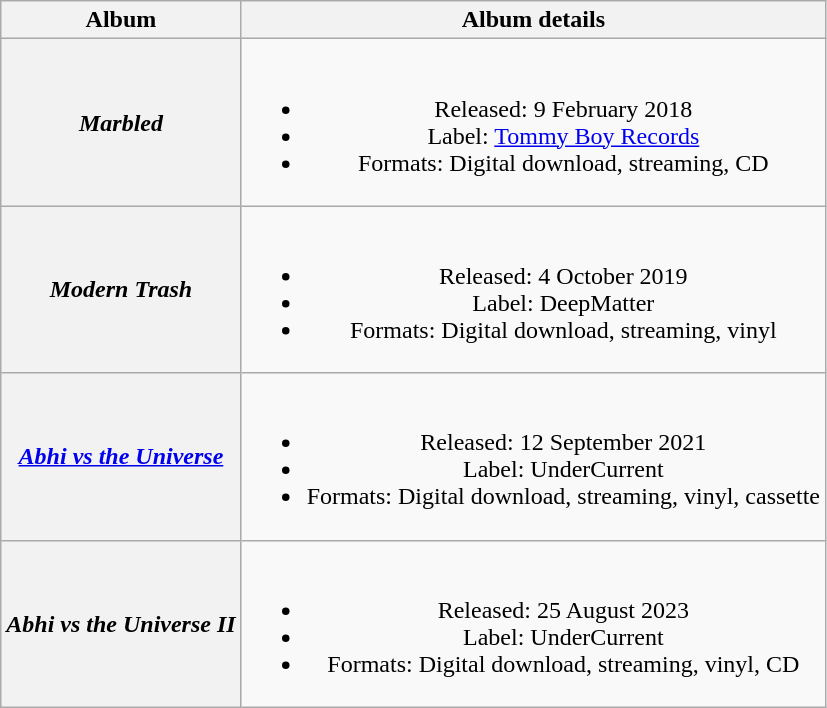<table class="wikitable plainrowheaders" style="text-align:center;">
<tr>
<th>Album</th>
<th>Album details</th>
</tr>
<tr>
<th scope="row"><em>Marbled</em></th>
<td><br><ul><li>Released: 9 February 2018</li><li>Label: <a href='#'>Tommy Boy Records</a></li><li>Formats: Digital download, streaming, CD</li></ul></td>
</tr>
<tr>
<th scope="row"><em>Modern Trash</em></th>
<td><br><ul><li>Released: 4 October 2019</li><li>Label: DeepMatter</li><li>Formats: Digital download, streaming, vinyl</li></ul></td>
</tr>
<tr>
<th scope="row"><em><a href='#'>Abhi vs the Universe</a></em></th>
<td><br><ul><li>Released: 12 September 2021</li><li>Label: UnderCurrent</li><li>Formats: Digital download, streaming, vinyl, cassette</li></ul></td>
</tr>
<tr>
<th scope="row"><em>Abhi vs the Universe II</em></th>
<td><br><ul><li>Released: 25 August 2023</li><li>Label: UnderCurrent</li><li>Formats: Digital download, streaming, vinyl, CD</li></ul></td>
</tr>
</table>
